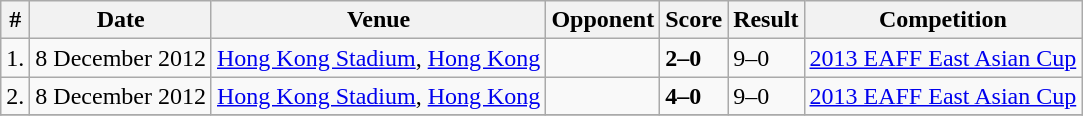<table class="wikitable">
<tr>
<th>#</th>
<th>Date</th>
<th>Venue</th>
<th>Opponent</th>
<th>Score</th>
<th>Result</th>
<th>Competition</th>
</tr>
<tr>
<td>1.</td>
<td>8 December 2012</td>
<td><a href='#'>Hong Kong Stadium</a>, <a href='#'>Hong Kong</a></td>
<td></td>
<td><strong>2–0</strong></td>
<td>9–0</td>
<td><a href='#'>2013 EAFF East Asian Cup</a></td>
</tr>
<tr>
<td>2.</td>
<td>8 December 2012</td>
<td><a href='#'>Hong Kong Stadium</a>, <a href='#'>Hong Kong</a></td>
<td></td>
<td><strong>4–0</strong></td>
<td>9–0</td>
<td><a href='#'>2013 EAFF East Asian Cup</a></td>
</tr>
<tr>
</tr>
</table>
